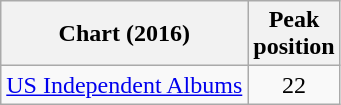<table class="wikitable">
<tr>
<th>Chart (2016)</th>
<th>Peak<br>position</th>
</tr>
<tr>
<td><a href='#'>US Independent Albums</a></td>
<td style="text-align:center;">22</td>
</tr>
</table>
